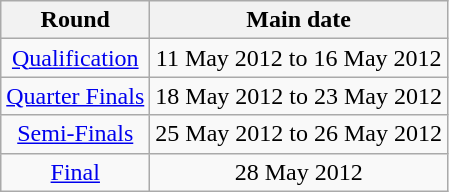<table class="wikitable" style="text-align:center">
<tr>
<th>Round</th>
<th>Main date</th>
</tr>
<tr>
<td><a href='#'>Qualification</a></td>
<td>11 May 2012 to 16 May 2012</td>
</tr>
<tr>
<td><a href='#'>Quarter Finals</a></td>
<td>18 May 2012 to 23 May 2012</td>
</tr>
<tr>
<td><a href='#'>Semi-Finals</a></td>
<td>25 May 2012 to 26 May 2012</td>
</tr>
<tr>
<td><a href='#'>Final</a></td>
<td>28 May 2012</td>
</tr>
</table>
